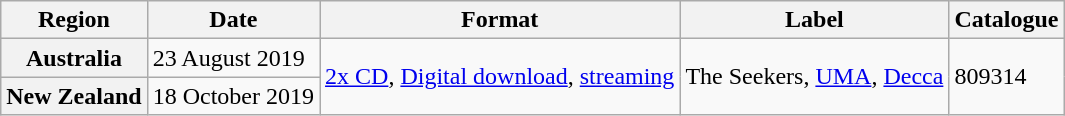<table class="wikitable plainrowheaders">
<tr>
<th scope="col">Region</th>
<th scope="col">Date</th>
<th scope="col">Format</th>
<th scope="col">Label</th>
<th scope="col">Catalogue</th>
</tr>
<tr>
<th scope="row">Australia</th>
<td>23 August 2019</td>
<td rowspan="2"><a href='#'>2x CD</a>, <a href='#'>Digital download</a>, <a href='#'>streaming</a></td>
<td rowspan="2">The Seekers, <a href='#'>UMA</a>, <a href='#'>Decca</a></td>
<td rowspan="2">809314</td>
</tr>
<tr>
<th scope="row">New Zealand</th>
<td>18 October 2019</td>
</tr>
</table>
